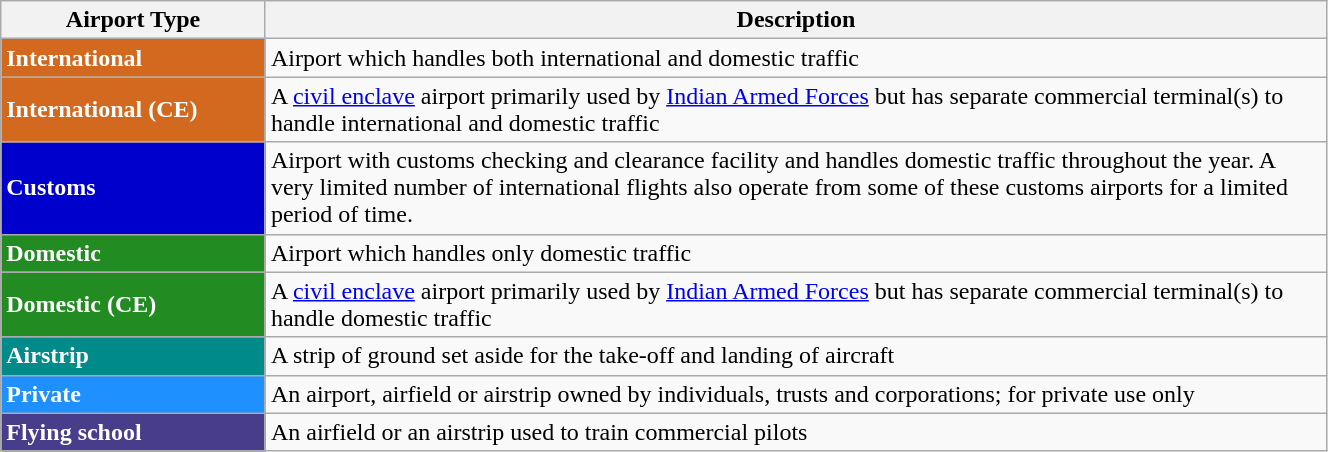<table class="wikitable" style="width:70%;">
<tr>
<th>Airport Type</th>
<th style="width:700px;">Description</th>
</tr>
<tr>
<td style="background:Chocolate; color:White;"><strong>International</strong></td>
<td>Airport which handles both international and domestic traffic</td>
</tr>
<tr>
<td style="background:Chocolate; color:White;"><strong>International (CE)</strong></td>
<td>A <a href='#'>civil enclave</a> airport primarily used by <a href='#'>Indian Armed Forces</a> but has separate commercial terminal(s) to handle international and domestic traffic</td>
</tr>
<tr>
<td style="background:MediumBlue; color:White;"><strong>Customs</strong></td>
<td>Airport with customs checking and clearance facility and handles domestic traffic throughout the year. A very limited number of international flights also operate from some of these customs airports for a limited period of time.</td>
</tr>
<tr>
<td style="background:ForestGreen; color:white;"><strong>Domestic</strong></td>
<td>Airport which handles only domestic traffic</td>
</tr>
<tr>
<td style="background:ForestGreen; color:white;"><strong>Domestic (CE)</strong></td>
<td>A <a href='#'>civil enclave</a> airport primarily used by <a href='#'>Indian Armed Forces</a> but has separate commercial terminal(s) to handle domestic traffic</td>
</tr>
<tr>
<td style="background:DarkCyan; color:white;"><strong>Airstrip</strong></td>
<td>A strip of ground set aside for the take-off and landing of aircraft</td>
</tr>
<tr>
<td style="background:DodgerBlue; color:white;"><strong>Private</strong></td>
<td>An airport, airfield or airstrip owned by individuals, trusts and corporations; for private use only</td>
</tr>
<tr>
<td style="background:DarkSlateBlue; color:white;"><strong>Flying school</strong></td>
<td>An airfield or an airstrip used to train commercial pilots</td>
</tr>
</table>
